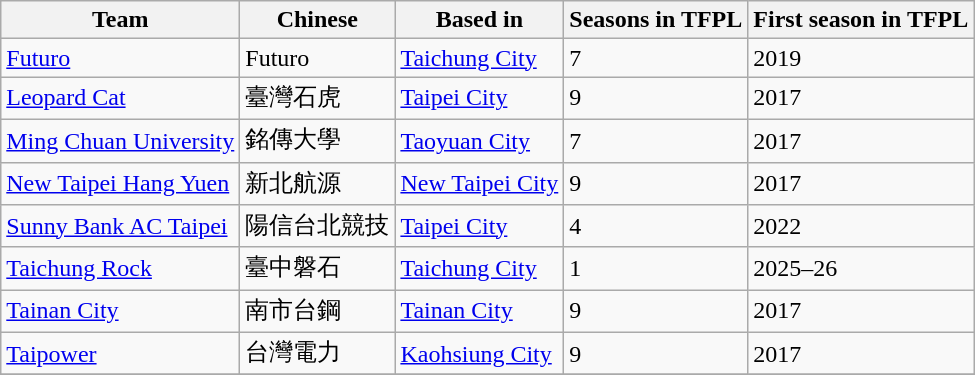<table class="wikitable sortable">
<tr>
<th>Team</th>
<th>Chinese</th>
<th>Based in</th>
<th>Seasons in TFPL</th>
<th>First season in TFPL</th>
</tr>
<tr>
<td><a href='#'>Futuro</a></td>
<td>Futuro</td>
<td><a href='#'>Taichung City</a></td>
<td>7</td>
<td>2019</td>
</tr>
<tr>
<td><a href='#'>Leopard Cat</a></td>
<td>臺灣石虎</td>
<td><a href='#'>Taipei City</a></td>
<td>9</td>
<td>2017</td>
</tr>
<tr>
<td><a href='#'>Ming Chuan University</a></td>
<td>銘傳大學</td>
<td><a href='#'>Taoyuan City</a></td>
<td>7</td>
<td>2017</td>
</tr>
<tr>
<td><a href='#'>New Taipei Hang Yuen</a></td>
<td>新北航源</td>
<td><a href='#'>New Taipei City</a></td>
<td>9</td>
<td>2017</td>
</tr>
<tr>
<td><a href='#'>Sunny Bank AC Taipei</a></td>
<td>陽信台北競技</td>
<td><a href='#'>Taipei City</a></td>
<td>4</td>
<td>2022</td>
</tr>
<tr>
<td><a href='#'>Taichung Rock</a></td>
<td>臺中磐石</td>
<td><a href='#'>Taichung City</a></td>
<td>1</td>
<td>2025–26</td>
</tr>
<tr>
<td><a href='#'>Tainan City</a></td>
<td>南市台鋼</td>
<td><a href='#'>Tainan City</a></td>
<td>9</td>
<td>2017</td>
</tr>
<tr>
<td><a href='#'>Taipower</a></td>
<td>台灣電力</td>
<td><a href='#'>Kaohsiung City</a></td>
<td>9</td>
<td>2017</td>
</tr>
<tr>
</tr>
</table>
